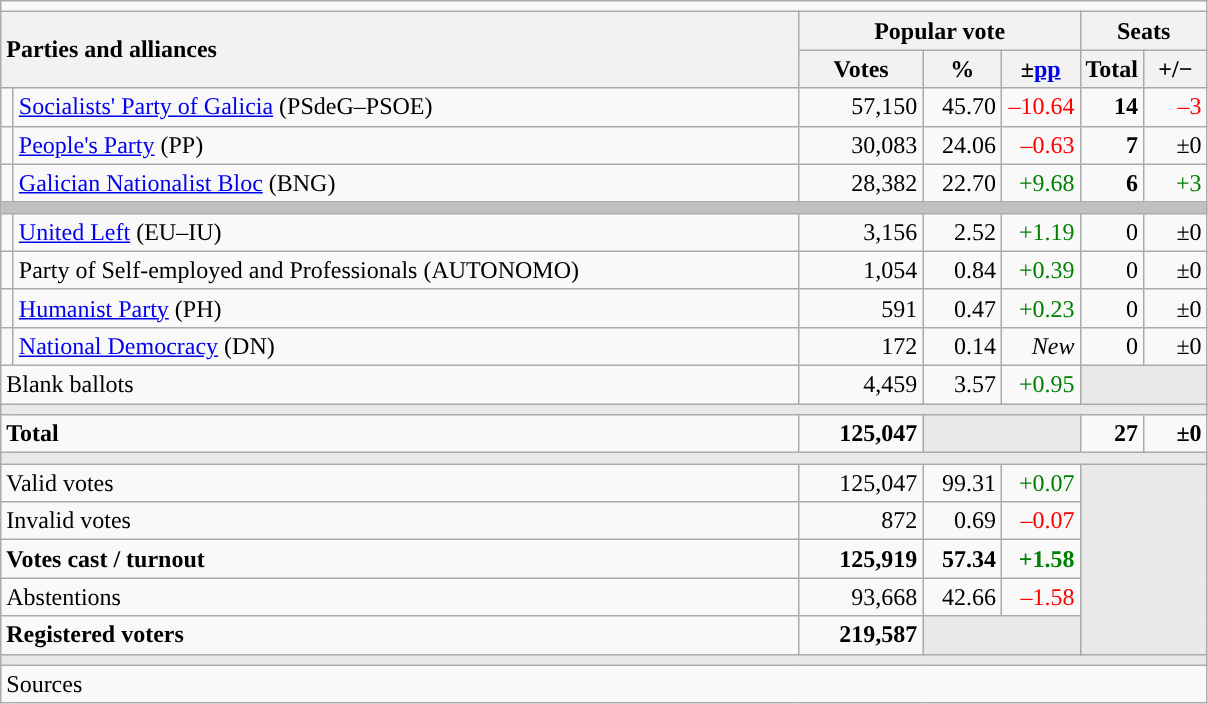<table class="wikitable" style="text-align:right;">
<tr>
<td colspan="7"></td>
</tr>
<tr>
<th style="text-align:left;" rowspan="2" colspan="2" width="525">Parties and alliances</th>
<th colspan="3">Popular vote</th>
<th colspan="2">Seats</th>
</tr>
<tr>
<th width="75">Votes</th>
<th width="45">%</th>
<th width="45">±<a href='#'>pp</a></th>
<th width="35">Total</th>
<th width="35">+/−</th>
</tr>
<tr>
<td width="1" style="color:inherit;background:"></td>
<td align="left"><a href='#'>Socialists' Party of Galicia</a> (PSdeG–PSOE)</td>
<td>57,150</td>
<td>45.70</td>
<td style="color:red;">–10.64</td>
<td><strong>14</strong></td>
<td style="color:red;">–3</td>
</tr>
<tr>
<td style="color:inherit;background:"></td>
<td align="left"><a href='#'>People's Party</a> (PP)</td>
<td>30,083</td>
<td>24.06</td>
<td style="color:red;">–0.63</td>
<td><strong>7</strong></td>
<td>±0</td>
</tr>
<tr>
<td style="color:inherit;background:"></td>
<td align="left"><a href='#'>Galician Nationalist Bloc</a> (BNG)</td>
<td>28,382</td>
<td>22.70</td>
<td style="color:green;">+9.68</td>
<td><strong>6</strong></td>
<td style="color:green;">+3</td>
</tr>
<tr>
<td colspan="7" bgcolor="#C0C0C0"></td>
</tr>
<tr>
<td style="color:inherit;background:"></td>
<td align="left"><a href='#'>United Left</a> (EU–IU)</td>
<td>3,156</td>
<td>2.52</td>
<td style="color:green;">+1.19</td>
<td>0</td>
<td>±0</td>
</tr>
<tr>
<td style="color:inherit;background:"></td>
<td align="left">Party of Self-employed and Professionals (AUTONOMO)</td>
<td>1,054</td>
<td>0.84</td>
<td style="color:green;">+0.39</td>
<td>0</td>
<td>±0</td>
</tr>
<tr>
<td style="color:inherit;background:"></td>
<td align="left"><a href='#'>Humanist Party</a> (PH)</td>
<td>591</td>
<td>0.47</td>
<td style="color:green;">+0.23</td>
<td>0</td>
<td>±0</td>
</tr>
<tr>
<td style="color:inherit;background:"></td>
<td align="left"><a href='#'>National Democracy</a> (DN)</td>
<td>172</td>
<td>0.14</td>
<td><em>New</em></td>
<td>0</td>
<td>±0</td>
</tr>
<tr>
<td align="left" colspan="2">Blank ballots</td>
<td>4,459</td>
<td>3.57</td>
<td style="color:green;">+0.95</td>
<td bgcolor="#E9E9E9" colspan="2"></td>
</tr>
<tr>
<td colspan="7" bgcolor="#E9E9E9"></td>
</tr>
<tr style="font-weight:bold;">
<td align="left" colspan="2">Total</td>
<td>125,047</td>
<td bgcolor="#E9E9E9" colspan="2"></td>
<td>27</td>
<td>±0</td>
</tr>
<tr>
<td colspan="7" bgcolor="#E9E9E9"></td>
</tr>
<tr>
<td align="left" colspan="2">Valid votes</td>
<td>125,047</td>
<td>99.31</td>
<td style="color:green;">+0.07</td>
<td bgcolor="#E9E9E9" colspan="2" rowspan="5"></td>
</tr>
<tr>
<td align="left" colspan="2">Invalid votes</td>
<td>872</td>
<td>0.69</td>
<td style="color:red;">–0.07</td>
</tr>
<tr style="font-weight:bold;">
<td align="left" colspan="2">Votes cast / turnout</td>
<td>125,919</td>
<td>57.34</td>
<td style="color:green;">+1.58</td>
</tr>
<tr>
<td align="left" colspan="2">Abstentions</td>
<td>93,668</td>
<td>42.66</td>
<td style="color:red;">–1.58</td>
</tr>
<tr style="font-weight:bold;">
<td align="left" colspan="2">Registered voters</td>
<td>219,587</td>
<td bgcolor="#E9E9E9" colspan="2"></td>
</tr>
<tr>
<td colspan="7" bgcolor="#E9E9E9"></td>
</tr>
<tr>
<td align="left" colspan="7">Sources</td>
</tr>
</table>
